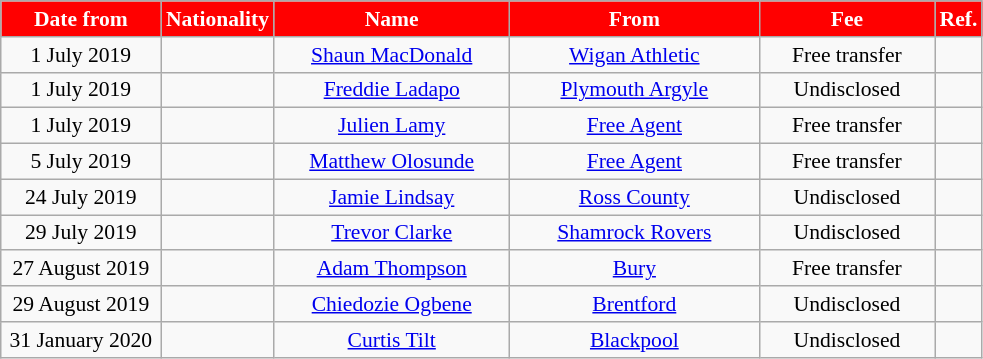<table class="wikitable"  style="text-align:center; font-size:90%; ">
<tr>
<th style="background:#FF0000; color:white; width:100px;">Date from</th>
<th style="background:#FF0000; color:white; width:50px;">Nationality</th>
<th style="background:#FF0000; color:white; width:150px;">Name</th>
<th style="background:#FF0000; color:white; width:160px;">From</th>
<th style="background:#FF0000; color:white; width:110px;">Fee</th>
<th style="background:#FF0000; color:white; width:25px;">Ref.</th>
</tr>
<tr>
<td>1 July 2019</td>
<td></td>
<td><a href='#'>Shaun MacDonald</a></td>
<td> <a href='#'>Wigan Athletic</a></td>
<td>Free transfer</td>
<td></td>
</tr>
<tr>
<td>1 July 2019</td>
<td></td>
<td><a href='#'>Freddie Ladapo</a></td>
<td> <a href='#'>Plymouth Argyle</a></td>
<td>Undisclosed</td>
<td></td>
</tr>
<tr>
<td>1 July 2019</td>
<td></td>
<td><a href='#'>Julien Lamy</a></td>
<td><a href='#'>Free Agent</a></td>
<td>Free transfer</td>
<td></td>
</tr>
<tr>
<td>5 July 2019</td>
<td></td>
<td><a href='#'>Matthew Olosunde</a></td>
<td><a href='#'>Free Agent</a></td>
<td>Free transfer</td>
<td></td>
</tr>
<tr>
<td>24 July 2019</td>
<td></td>
<td><a href='#'>Jamie Lindsay</a></td>
<td> <a href='#'>Ross County</a></td>
<td>Undisclosed</td>
<td></td>
</tr>
<tr>
<td>29 July 2019</td>
<td></td>
<td><a href='#'>Trevor Clarke</a></td>
<td> <a href='#'>Shamrock Rovers</a></td>
<td>Undisclosed</td>
<td></td>
</tr>
<tr>
<td>27 August 2019</td>
<td></td>
<td><a href='#'>Adam Thompson</a></td>
<td> <a href='#'>Bury</a></td>
<td>Free transfer</td>
<td></td>
</tr>
<tr>
<td>29 August 2019</td>
<td></td>
<td><a href='#'>Chiedozie Ogbene</a></td>
<td> <a href='#'>Brentford</a></td>
<td>Undisclosed</td>
<td></td>
</tr>
<tr>
<td>31 January 2020</td>
<td></td>
<td><a href='#'>Curtis Tilt</a></td>
<td> <a href='#'>Blackpool</a></td>
<td>Undisclosed</td>
<td></td>
</tr>
</table>
